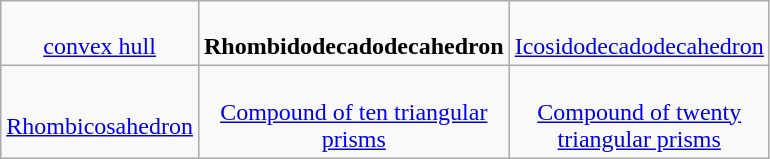<table class="wikitable" width="400" style="vertical-align:top;text-align:center">
<tr>
<td><br><a href='#'>convex hull</a></td>
<td><br><strong>Rhombidodecadodecahedron</strong></td>
<td><br><a href='#'>Icosidodecadodecahedron</a></td>
</tr>
<tr>
<td><br><a href='#'>Rhombicosahedron</a></td>
<td><br><a href='#'>Compound of ten triangular prisms</a></td>
<td><br><a href='#'>Compound of twenty triangular prisms</a></td>
</tr>
</table>
